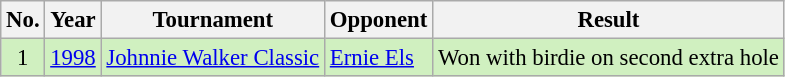<table class="wikitable" style="font-size:95%;">
<tr>
<th>No.</th>
<th>Year</th>
<th>Tournament</th>
<th>Opponent</th>
<th>Result</th>
</tr>
<tr style="background:#D0F0C0;">
<td align=center>1</td>
<td><a href='#'>1998</a></td>
<td><a href='#'>Johnnie Walker Classic</a></td>
<td> <a href='#'>Ernie Els</a></td>
<td>Won with birdie on second extra hole</td>
</tr>
</table>
